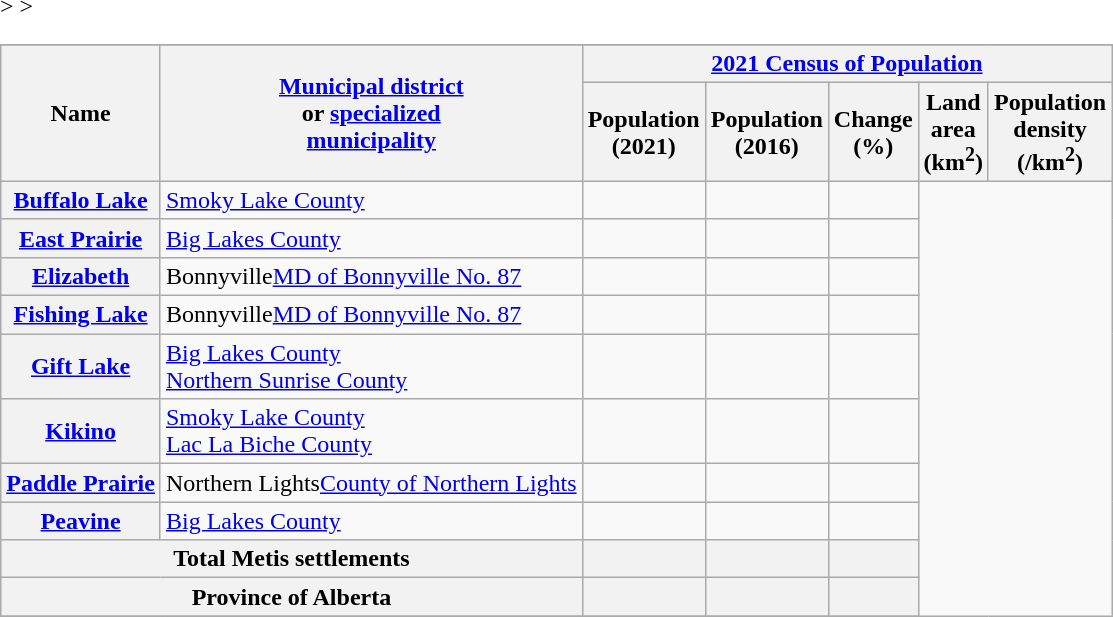<table class="wikitable sortable plainrowheaders collapsible"<onlyinclude>>
<tr class="sorttop" align="center">
</tr>
<tr>
<th scope="col" rowspan=2>Name</th>
<th scope="col" rowspan=2><a href='#'>Municipal district</a><br>or <a href='#'>specialized<br>municipality</a></th>
<th scope="col" colspan=5><a href='#'>2021 Census of Population</a></th>
</tr>
<tr>
<th scope="col">Population<br>(2021)</th>
<th scope="col">Population<br>(2016)</th>
<th scope="col">Change<br>(%)</th>
<th scope="col">Land<br>area<br>(km<sup>2</sup>)</th>
<th scope="col" data-sort-type="number">Population<br>density<br>(/km<sup>2</sup>)</th>
</tr>
<tr>
<th scope="row"><a href='#'>Buffalo Lake</a></th>
<td><a href='#'>Smoky Lake County</a></td>
<td></td>
<td align=right></td>
<td align=right></td>
</tr>
<tr>
<th scope="row"><a href='#'>East Prairie</a></th>
<td><a href='#'>Big Lakes County</a></td>
<td></td>
<td align=right></td>
<td align=right></td>
</tr>
<tr>
<th scope="row"><a href='#'>Elizabeth</a></th>
<td><span>Bonnyville</span><a href='#'>MD of Bonnyville No. 87</a></td>
<td></td>
<td align=right></td>
<td align=right></td>
</tr>
<tr>
<th scope="row"><a href='#'>Fishing Lake</a></th>
<td><span>Bonnyville</span><a href='#'>MD of Bonnyville No. 87</a></td>
<td></td>
<td align=right></td>
<td align=right></td>
</tr>
<tr>
<th scope="row"><a href='#'>Gift Lake</a></th>
<td><a href='#'>Big Lakes County</a><br><a href='#'>Northern Sunrise County</a></td>
<td></td>
<td align=right></td>
<td align=right></td>
</tr>
<tr>
<th scope="row"><a href='#'>Kikino</a></th>
<td><a href='#'>Smoky Lake County</a><br><a href='#'>Lac La Biche County</a></td>
<td></td>
<td align=right></td>
<td align=right></td>
</tr>
<tr>
<th scope="row"><a href='#'>Paddle Prairie</a></th>
<td><span>Northern Lights</span><a href='#'>County of Northern Lights</a></td>
<td></td>
<td align=right></td>
<td align=right></td>
</tr>
<tr>
<th scope="row"><a href='#'>Peavine</a></th>
<td><a href='#'>Big Lakes County</a></td>
<td></td>
<td align=right></td>
<td align=right></td>
</tr>
<tr class="sortbottom" align="center" style="background: #f2f2f2;">
<th scope="row" style="text-align:center" colspan=2><strong>Total Metis settlements</strong></th>
<td></td>
<td align="right"><strong></strong></td>
<td align="right"><strong></strong></td>
</tr>
<tr class="sortbottom" align="center" style="background: #f2f2f2;">
<th scope="row" style="text-align:center" colspan=2><strong>Province of Alberta</strong></th>
<td></td>
<td align="right"><strong></strong></td>
<td align="right"><strong></strong></td>
</tr>
<tr </onlyinclude>>
</tr>
</table>
